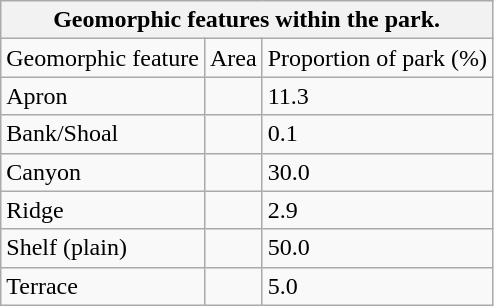<table class="wikitable">
<tr>
<th colspan=3>Geomorphic features within the park.</th>
</tr>
<tr>
<td>Geomorphic  feature</td>
<td>Area</td>
<td>Proportion of park (%)</td>
</tr>
<tr>
<td>Apron</td>
<td></td>
<td>11.3</td>
</tr>
<tr>
<td>Bank/Shoal</td>
<td></td>
<td>0.1</td>
</tr>
<tr>
<td>Canyon</td>
<td></td>
<td>30.0</td>
</tr>
<tr>
<td>Ridge</td>
<td></td>
<td>2.9</td>
</tr>
<tr>
<td>Shelf (plain)</td>
<td></td>
<td>50.0</td>
</tr>
<tr>
<td>Terrace</td>
<td></td>
<td>5.0</td>
</tr>
</table>
